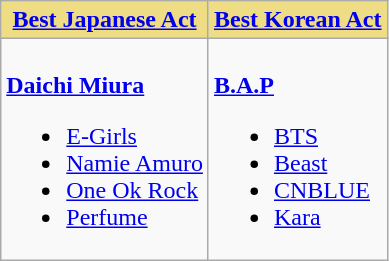<table class=wikitable style="width=100%">
<tr>
<th style="background:#EEDD85; width=50%"><a href='#'>Best Japanese Act</a></th>
<th style="background:#EEDD85; width=50%"><a href='#'>Best Korean Act</a></th>
</tr>
<tr>
<td valign="top"><br><strong><a href='#'>Daichi Miura</a></strong><ul><li><a href='#'>E-Girls</a></li><li><a href='#'>Namie Amuro</a></li><li><a href='#'>One Ok Rock</a></li><li><a href='#'>Perfume</a></li></ul></td>
<td valign="top"><br><strong><a href='#'>B.A.P</a></strong><ul><li><a href='#'>BTS</a></li><li><a href='#'>Beast</a></li><li><a href='#'>CNBLUE</a></li><li><a href='#'>Kara</a></li></ul></td>
</tr>
</table>
